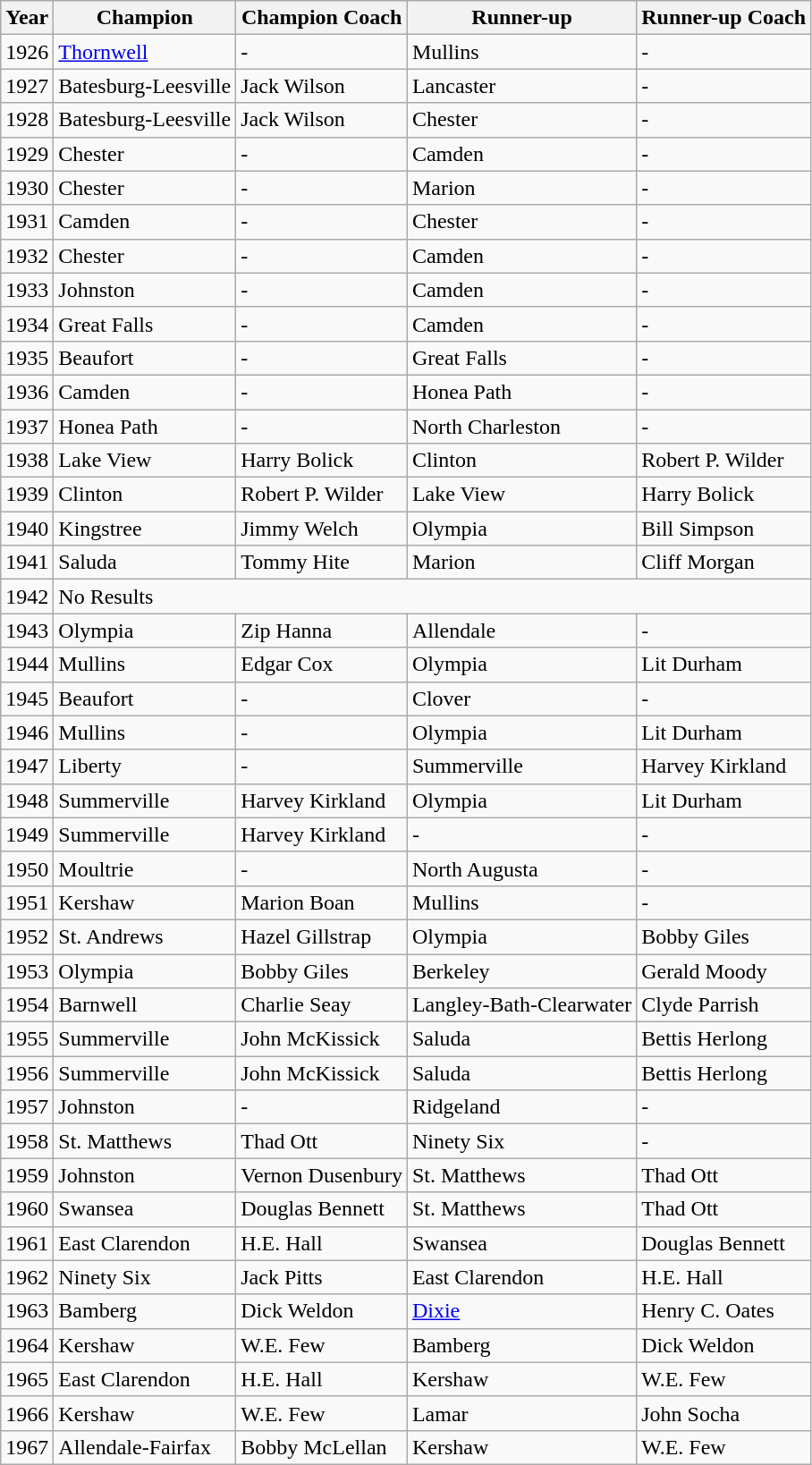<table class="wikitable sortable">
<tr>
<th scope="col">Year</th>
<th scope="col">Champion</th>
<th scope="col">Champion Coach</th>
<th scope="col">Runner-up</th>
<th scope="col">Runner-up Coach</th>
</tr>
<tr>
<td>1926</td>
<td><a href='#'>Thornwell</a></td>
<td>-</td>
<td>Mullins</td>
<td>-</td>
</tr>
<tr>
<td>1927</td>
<td>Batesburg-Leesville</td>
<td>Jack Wilson</td>
<td>Lancaster</td>
<td>-</td>
</tr>
<tr>
<td>1928</td>
<td>Batesburg-Leesville</td>
<td>Jack Wilson</td>
<td>Chester</td>
<td>-</td>
</tr>
<tr>
<td>1929</td>
<td>Chester</td>
<td>-</td>
<td>Camden</td>
<td>-</td>
</tr>
<tr>
<td>1930</td>
<td>Chester</td>
<td>-</td>
<td>Marion</td>
<td>-</td>
</tr>
<tr>
<td>1931</td>
<td>Camden</td>
<td>-</td>
<td>Chester</td>
<td>-</td>
</tr>
<tr>
<td>1932</td>
<td>Chester</td>
<td>-</td>
<td>Camden</td>
<td>-</td>
</tr>
<tr>
<td>1933</td>
<td>Johnston</td>
<td>-</td>
<td>Camden</td>
<td>-</td>
</tr>
<tr>
<td>1934</td>
<td>Great Falls</td>
<td>-</td>
<td>Camden</td>
<td>-</td>
</tr>
<tr>
<td>1935</td>
<td>Beaufort</td>
<td>-</td>
<td>Great Falls</td>
<td>-</td>
</tr>
<tr>
<td>1936</td>
<td>Camden</td>
<td>-</td>
<td>Honea Path</td>
<td>-</td>
</tr>
<tr>
<td>1937</td>
<td>Honea Path</td>
<td>-</td>
<td>North Charleston</td>
<td>-</td>
</tr>
<tr>
<td>1938</td>
<td>Lake View</td>
<td>Harry Bolick</td>
<td>Clinton</td>
<td>Robert P. Wilder</td>
</tr>
<tr>
<td>1939</td>
<td>Clinton</td>
<td>Robert P. Wilder</td>
<td>Lake View</td>
<td>Harry Bolick</td>
</tr>
<tr>
<td>1940</td>
<td>Kingstree</td>
<td>Jimmy Welch</td>
<td>Olympia</td>
<td>Bill Simpson</td>
</tr>
<tr>
<td>1941</td>
<td>Saluda</td>
<td>Tommy Hite</td>
<td>Marion</td>
<td>Cliff Morgan</td>
</tr>
<tr>
<td>1942</td>
<td colspan="4">No Results</td>
</tr>
<tr>
<td>1943</td>
<td>Olympia</td>
<td>Zip Hanna</td>
<td>Allendale</td>
<td>-</td>
</tr>
<tr>
<td>1944</td>
<td>Mullins</td>
<td>Edgar Cox</td>
<td>Olympia</td>
<td>Lit Durham</td>
</tr>
<tr>
<td>1945</td>
<td>Beaufort</td>
<td>-</td>
<td>Clover</td>
<td>-</td>
</tr>
<tr>
<td>1946</td>
<td>Mullins</td>
<td>-</td>
<td>Olympia</td>
<td>Lit Durham</td>
</tr>
<tr>
<td>1947</td>
<td>Liberty</td>
<td>-</td>
<td>Summerville</td>
<td>Harvey Kirkland</td>
</tr>
<tr>
<td>1948</td>
<td>Summerville</td>
<td>Harvey Kirkland</td>
<td>Olympia</td>
<td>Lit Durham</td>
</tr>
<tr>
<td>1949</td>
<td>Summerville</td>
<td>Harvey Kirkland</td>
<td>-</td>
<td>-</td>
</tr>
<tr>
<td>1950</td>
<td>Moultrie</td>
<td>-</td>
<td>North Augusta</td>
<td>-</td>
</tr>
<tr>
<td>1951</td>
<td>Kershaw</td>
<td>Marion Boan</td>
<td>Mullins</td>
<td>-</td>
</tr>
<tr>
<td>1952</td>
<td>St. Andrews</td>
<td>Hazel Gillstrap</td>
<td>Olympia</td>
<td>Bobby Giles</td>
</tr>
<tr>
<td>1953</td>
<td>Olympia</td>
<td>Bobby Giles</td>
<td>Berkeley</td>
<td>Gerald Moody</td>
</tr>
<tr>
<td>1954</td>
<td>Barnwell</td>
<td>Charlie Seay</td>
<td>Langley-Bath-Clearwater</td>
<td>Clyde Parrish</td>
</tr>
<tr>
<td>1955</td>
<td>Summerville</td>
<td>John McKissick</td>
<td>Saluda</td>
<td>Bettis Herlong</td>
</tr>
<tr>
<td>1956</td>
<td>Summerville</td>
<td>John McKissick</td>
<td>Saluda</td>
<td>Bettis Herlong</td>
</tr>
<tr>
<td>1957</td>
<td>Johnston</td>
<td>-</td>
<td>Ridgeland</td>
<td>-</td>
</tr>
<tr>
<td>1958</td>
<td>St. Matthews</td>
<td>Thad Ott</td>
<td>Ninety Six</td>
<td>-</td>
</tr>
<tr>
<td>1959</td>
<td>Johnston</td>
<td>Vernon Dusenbury</td>
<td>St. Matthews</td>
<td>Thad Ott</td>
</tr>
<tr>
<td>1960</td>
<td>Swansea</td>
<td>Douglas Bennett</td>
<td>St. Matthews</td>
<td>Thad Ott</td>
</tr>
<tr>
<td>1961</td>
<td>East Clarendon</td>
<td>H.E. Hall</td>
<td>Swansea</td>
<td>Douglas Bennett</td>
</tr>
<tr>
<td>1962</td>
<td>Ninety Six</td>
<td>Jack Pitts</td>
<td>East Clarendon</td>
<td>H.E. Hall</td>
</tr>
<tr>
<td>1963</td>
<td>Bamberg</td>
<td>Dick Weldon</td>
<td><a href='#'>Dixie</a></td>
<td>Henry C. Oates</td>
</tr>
<tr>
<td>1964</td>
<td>Kershaw</td>
<td>W.E. Few</td>
<td>Bamberg</td>
<td>Dick Weldon</td>
</tr>
<tr>
<td>1965</td>
<td>East Clarendon</td>
<td>H.E. Hall</td>
<td>Kershaw</td>
<td>W.E. Few</td>
</tr>
<tr>
<td>1966</td>
<td>Kershaw</td>
<td>W.E. Few</td>
<td>Lamar</td>
<td>John Socha</td>
</tr>
<tr>
<td>1967</td>
<td>Allendale-Fairfax</td>
<td>Bobby McLellan</td>
<td>Kershaw</td>
<td>W.E. Few</td>
</tr>
</table>
